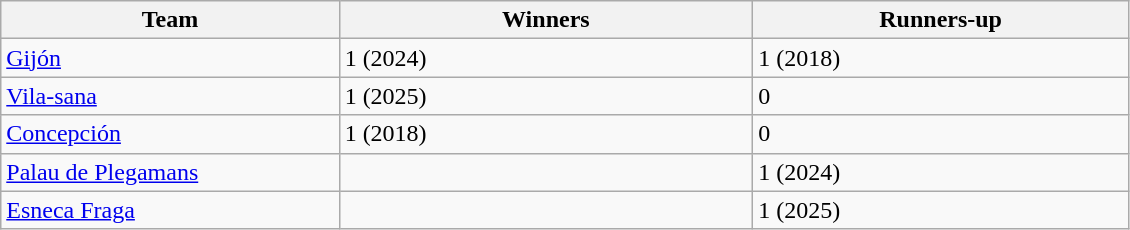<table class="wikitable">
<tr>
<th width=18%>Team</th>
<th width=22%>Winners</th>
<th width=20%>Runners-up</th>
</tr>
<tr>
<td> <a href='#'>Gijón</a></td>
<td>1 (2024)</td>
<td>1 (2018)</td>
</tr>
<tr>
<td> <a href='#'>Vila-sana</a></td>
<td>1 (2025)</td>
<td>0</td>
</tr>
<tr>
<td> <a href='#'>Concepción</a></td>
<td>1 (2018)</td>
<td>0</td>
</tr>
<tr>
<td> <a href='#'>Palau de Plegamans</a></td>
<td></td>
<td>1 (2024)</td>
</tr>
<tr>
<td> <a href='#'>Esneca Fraga</a></td>
<td></td>
<td>1 (2025)</td>
</tr>
</table>
